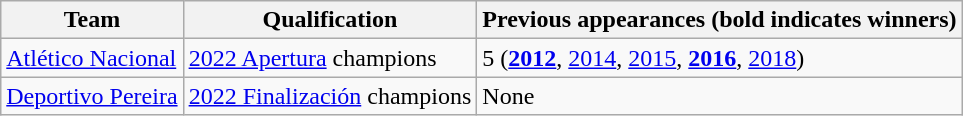<table class="wikitable">
<tr>
<th>Team</th>
<th>Qualification</th>
<th>Previous appearances (bold indicates winners)</th>
</tr>
<tr>
<td><a href='#'>Atlético Nacional</a></td>
<td><a href='#'>2022 Apertura</a> champions</td>
<td>5 (<strong><a href='#'>2012</a></strong>, <a href='#'>2014</a>, <a href='#'>2015</a>, <strong><a href='#'>2016</a></strong>, <a href='#'>2018</a>)</td>
</tr>
<tr>
<td><a href='#'>Deportivo Pereira</a></td>
<td><a href='#'>2022 Finalización</a> champions</td>
<td>None</td>
</tr>
</table>
